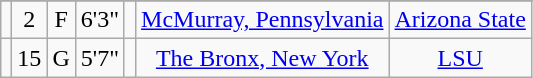<table class="wikitable sortable" border="1" style="text-align: center;">
<tr align=center>
</tr>
<tr>
<td></td>
<td>2</td>
<td>F</td>
<td>6'3"</td>
<td></td>
<td><a href='#'>McMurray, Pennsylvania</a></td>
<td><a href='#'>Arizona State</a></td>
</tr>
<tr>
<td></td>
<td>15</td>
<td>G</td>
<td>5'7"</td>
<td></td>
<td><a href='#'>The Bronx, New York</a></td>
<td><a href='#'>LSU</a></td>
</tr>
</table>
